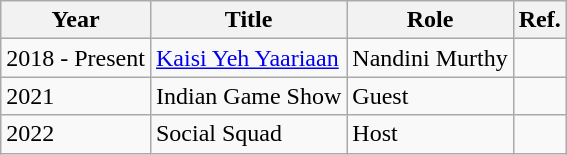<table class="wikitable">
<tr>
<th>Year</th>
<th>Title</th>
<th>Role</th>
<th>Ref.</th>
</tr>
<tr>
<td>2018 - Present</td>
<td><a href='#'>Kaisi Yeh Yaariaan</a></td>
<td>Nandini Murthy</td>
<td></td>
</tr>
<tr>
<td>2021</td>
<td>Indian Game Show</td>
<td>Guest</td>
<td></td>
</tr>
<tr>
<td>2022</td>
<td>Social Squad</td>
<td>Host</td>
<td></td>
</tr>
</table>
